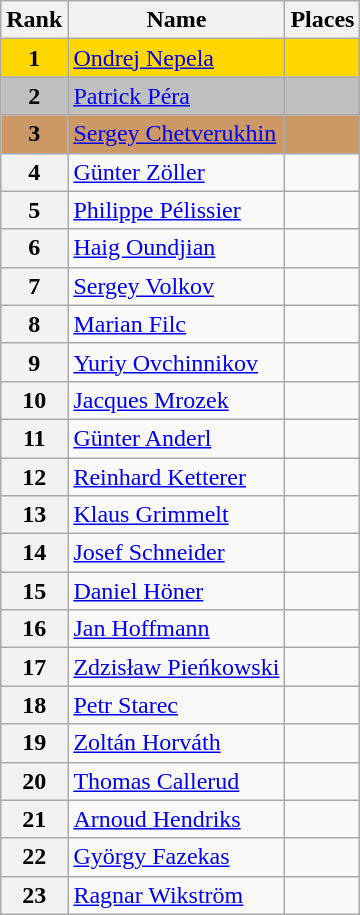<table class="wikitable">
<tr>
<th>Rank</th>
<th>Name</th>
<th>Places</th>
</tr>
<tr bgcolor="gold">
<td align="center"><strong>1</strong></td>
<td> <a href='#'>Ondrej Nepela</a></td>
<td></td>
</tr>
<tr bgcolor="silver">
<td align="center"><strong>2</strong></td>
<td> <a href='#'>Patrick Péra</a></td>
<td></td>
</tr>
<tr bgcolor="cc9966">
<td align="center"><strong>3</strong></td>
<td> <a href='#'>Sergey Chetverukhin</a></td>
<td></td>
</tr>
<tr>
<th>4</th>
<td> <a href='#'>Günter Zöller</a></td>
<td></td>
</tr>
<tr>
<th>5</th>
<td> <a href='#'>Philippe Pélissier</a></td>
<td></td>
</tr>
<tr>
<th>6</th>
<td> <a href='#'>Haig Oundjian</a></td>
<td></td>
</tr>
<tr>
<th>7</th>
<td> <a href='#'>Sergey Volkov</a></td>
<td></td>
</tr>
<tr>
<th>8</th>
<td> <a href='#'>Marian Filc</a></td>
<td></td>
</tr>
<tr>
<th>9</th>
<td> <a href='#'>Yuriy Ovchinnikov</a></td>
<td></td>
</tr>
<tr>
<th>10</th>
<td> <a href='#'>Jacques Mrozek</a></td>
<td></td>
</tr>
<tr>
<th>11</th>
<td> <a href='#'>Günter Anderl</a></td>
<td></td>
</tr>
<tr>
<th>12</th>
<td> <a href='#'>Reinhard Ketterer</a></td>
<td></td>
</tr>
<tr>
<th>13</th>
<td> <a href='#'>Klaus Grimmelt</a></td>
<td></td>
</tr>
<tr>
<th>14</th>
<td> <a href='#'>Josef Schneider</a></td>
<td></td>
</tr>
<tr>
<th>15</th>
<td> <a href='#'>Daniel Höner</a></td>
<td></td>
</tr>
<tr>
<th>16</th>
<td> <a href='#'>Jan Hoffmann</a></td>
<td></td>
</tr>
<tr>
<th>17</th>
<td> <a href='#'>Zdzisław Pieńkowski</a></td>
<td></td>
</tr>
<tr>
<th>18</th>
<td> <a href='#'>Petr Starec</a></td>
<td></td>
</tr>
<tr>
<th>19</th>
<td> <a href='#'>Zoltán Horváth</a></td>
<td></td>
</tr>
<tr>
<th>20</th>
<td> <a href='#'>Thomas Callerud</a></td>
<td></td>
</tr>
<tr>
<th>21</th>
<td> <a href='#'>Arnoud Hendriks</a></td>
<td></td>
</tr>
<tr>
<th>22</th>
<td> <a href='#'>György Fazekas</a></td>
<td></td>
</tr>
<tr>
<th>23</th>
<td> <a href='#'>Ragnar Wikström</a></td>
<td></td>
</tr>
</table>
